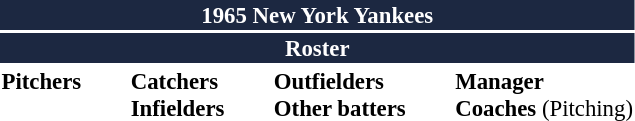<table class="toccolours" style="font-size: 95%;">
<tr>
<th colspan="10" style="background-color: #1c2841; color: white; text-align: center;">1965 New York Yankees</th>
</tr>
<tr>
<td colspan="10" style="background-color:#1c2841; color: white; text-align: center;"><strong>Roster</strong></td>
</tr>
<tr>
<td valign="top"><strong>Pitchers</strong><br>














</td>
<td width="25px"></td>
<td valign="top"><strong>Catchers</strong><br>




<strong>Infielders</strong>








</td>
<td width="25px"></td>
<td valign="top"><strong>Outfielders</strong><br>






 

<strong>Other batters</strong>
</td>
<td width="25px"></td>
<td valign="top"><strong>Manager</strong><br>
<strong>Coaches</strong>


 (Pitching)

</td>
</tr>
</table>
